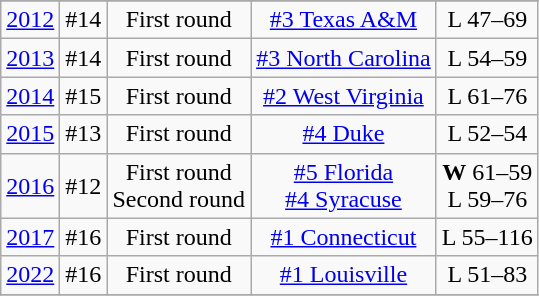<table class="wikitable" style="text-align:center">
<tr>
</tr>
<tr>
<td rowspan=1><a href='#'>2012</a></td>
<td>#14</td>
<td>First round</td>
<td><a href='#'>#3 Texas A&M</a></td>
<td>L 47–69</td>
</tr>
<tr style="text-align:center;">
<td rowspan=1><a href='#'>2013</a></td>
<td>#14</td>
<td>First round</td>
<td><a href='#'>#3 North Carolina</a></td>
<td>L 54–59</td>
</tr>
<tr style="text-align:center;">
<td rowspan=1><a href='#'>2014</a></td>
<td>#15</td>
<td>First round</td>
<td><a href='#'>#2 West Virginia</a></td>
<td>L 61–76</td>
</tr>
<tr style="text-align:center;">
<td rowspan=1><a href='#'>2015</a></td>
<td>#13</td>
<td>First round</td>
<td><a href='#'>#4 Duke</a></td>
<td>L 52–54</td>
</tr>
<tr style="text-align:center;">
<td rowspan=1><a href='#'>2016</a></td>
<td>#12</td>
<td>First round<br>Second round</td>
<td><a href='#'>#5 Florida</a><br><a href='#'>#4 Syracuse</a></td>
<td><strong>W</strong> 61–59<br>L 59–76</td>
</tr>
<tr style="text-align:center;">
<td rowspan=1><a href='#'>2017</a></td>
<td>#16</td>
<td>First round</td>
<td><a href='#'>#1 Connecticut</a></td>
<td>L 55–116</td>
</tr>
<tr style="text-align:center;">
<td rowspan=1><a href='#'>2022</a></td>
<td>#16</td>
<td>First round</td>
<td><a href='#'>#1 Louisville</a></td>
<td>L 51–83</td>
</tr>
<tr style="text-align:center;">
</tr>
</table>
